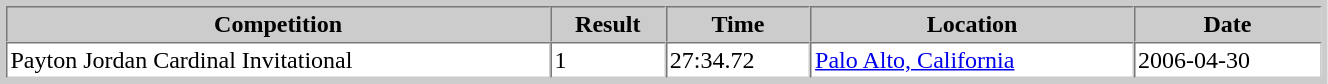<table border="1" cellpadding="2" cellspacing="0" style="width:70%; margin:4px; border:4px solid #ccc;">
<tr style="text-align:center; background:#ccc;">
<th>Competition</th>
<th>Result</th>
<th>Time</th>
<th>Location</th>
<th>Date</th>
</tr>
<tr>
<td>Payton Jordan Cardinal Invitational</td>
<td>1</td>
<td>27:34.72</td>
<td><a href='#'>Palo Alto, California</a></td>
<td>2006-04-30</td>
</tr>
</table>
